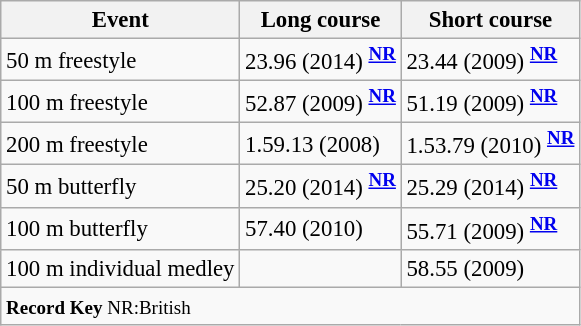<table class="wikitable" style="font-size:95%">
<tr>
<th>Event</th>
<th>Long course</th>
<th>Short course</th>
</tr>
<tr>
<td>50 m freestyle</td>
<td>23.96 (2014) <sup><strong><a href='#'>NR</a></strong></sup></td>
<td>23.44 (2009) <sup><strong><a href='#'>NR</a></strong></sup></td>
</tr>
<tr>
<td>100 m freestyle</td>
<td>52.87 (2009) <sup><strong><a href='#'>NR</a></strong></sup></td>
<td>51.19 (2009) <sup><strong><a href='#'>NR</a></strong></sup></td>
</tr>
<tr>
<td>200 m freestyle</td>
<td>1.59.13 (2008)</td>
<td>1.53.79 (2010) <sup><strong><a href='#'>NR</a></strong></sup></td>
</tr>
<tr>
<td>50 m butterfly</td>
<td>25.20 (2014) <sup><strong><a href='#'>NR</a></strong></sup></td>
<td>25.29 (2014) <sup><strong><a href='#'>NR</a></strong></sup></td>
</tr>
<tr>
<td>100 m butterfly</td>
<td>57.40 (2010)</td>
<td>55.71 (2009) <sup><strong><a href='#'>NR</a></strong></sup></td>
</tr>
<tr>
<td>100 m individual medley</td>
<td></td>
<td>58.55 (2009)</td>
</tr>
<tr>
<td colspan="3"><small><strong>Record Key</strong> NR:British</small></td>
</tr>
</table>
